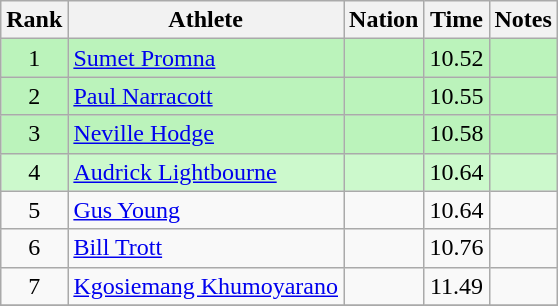<table class="wikitable sortable" style="text-align:center">
<tr>
<th>Rank</th>
<th>Athlete</th>
<th>Nation</th>
<th>Time</th>
<th>Notes</th>
</tr>
<tr bgcolor=bbf3bb>
<td>1</td>
<td align=left><a href='#'>Sumet Promna</a></td>
<td align=left></td>
<td>10.52</td>
<td></td>
</tr>
<tr bgcolor=bbf3bb>
<td>2</td>
<td align=left><a href='#'>Paul Narracott</a></td>
<td align=left></td>
<td>10.55</td>
<td></td>
</tr>
<tr bgcolor=bbf3bb>
<td>3</td>
<td align=left><a href='#'>Neville Hodge</a></td>
<td align=left></td>
<td>10.58</td>
<td></td>
</tr>
<tr bgcolor=ccf9cc>
<td>4</td>
<td align=left><a href='#'>Audrick Lightbourne</a></td>
<td align=left></td>
<td>10.64</td>
<td></td>
</tr>
<tr>
<td>5</td>
<td align=left><a href='#'>Gus Young</a></td>
<td align=left></td>
<td>10.64</td>
<td></td>
</tr>
<tr>
<td>6</td>
<td align=left><a href='#'>Bill Trott</a></td>
<td align=left></td>
<td>10.76</td>
<td></td>
</tr>
<tr>
<td>7</td>
<td align=left><a href='#'>Kgosiemang Khumoyarano</a></td>
<td align=left></td>
<td>11.49</td>
<td></td>
</tr>
<tr>
</tr>
</table>
